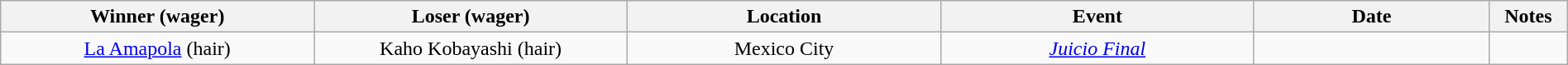<table class="wikitable sortable" width=100%  style="text-align: center">
<tr>
<th width=20% scope="col">Winner (wager)</th>
<th width=20% scope="col">Loser (wager)</th>
<th width=20% scope="col">Location</th>
<th width=20% scope="col">Event</th>
<th width=15% scope="col">Date</th>
<th class="unsortable" width=5% scope="col">Notes</th>
</tr>
<tr>
<td><a href='#'>La Amapola</a> (hair)</td>
<td>Kaho Kobayashi (hair)</td>
<td>Mexico City</td>
<td><em><a href='#'>Juicio Final</a></em></td>
<td></td>
<td></td>
</tr>
</table>
